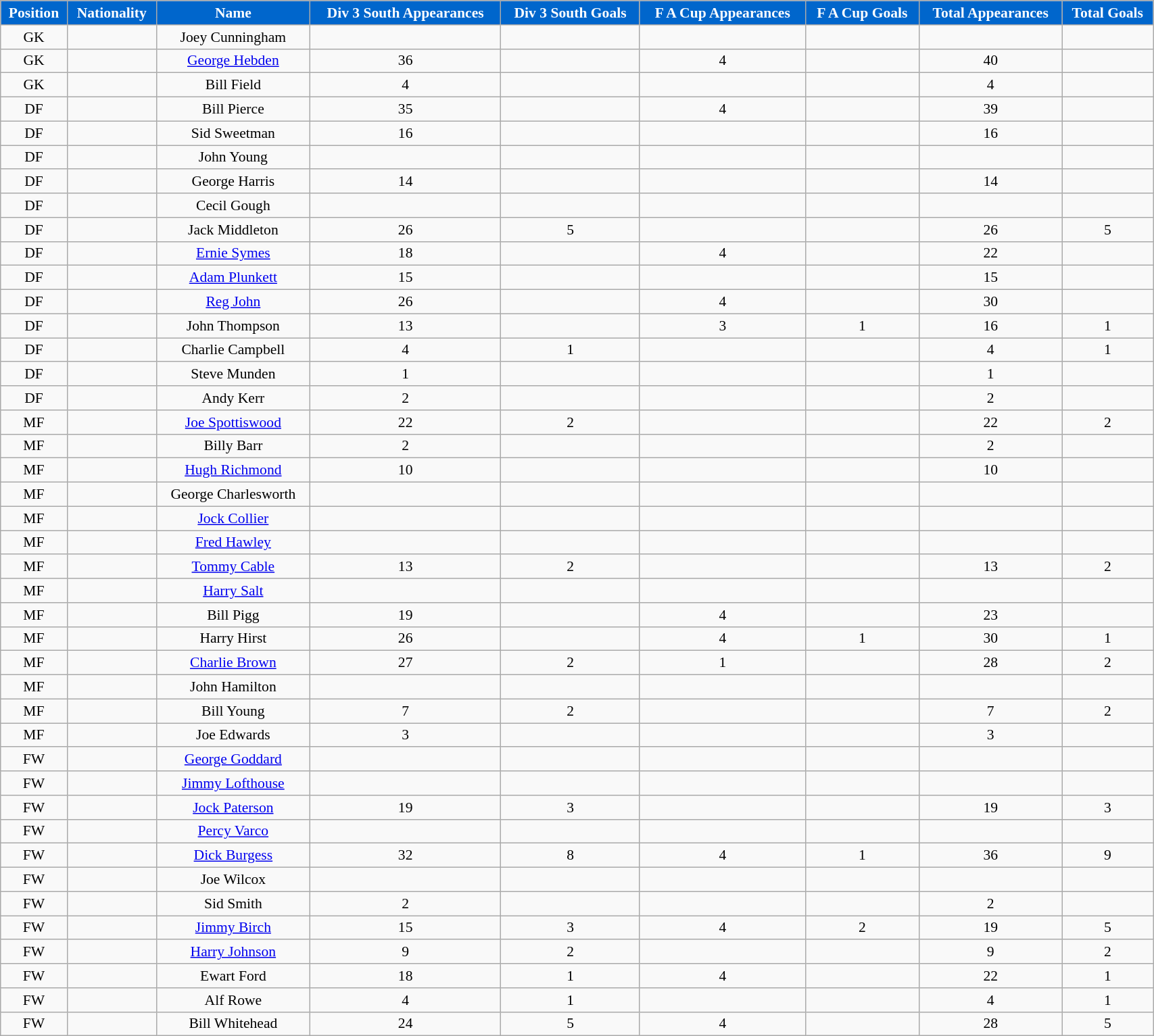<table class="wikitable" style="text-align:center; font-size:90%; width:90%;">
<tr>
<th style="background:#0066CC; color:#FFFFFF; text-align:center;">Position</th>
<th style="background:#0066CC; color:#FFFFFF; text-align:center;">Nationality</th>
<th style="background:#0066CC; color:#FFFFFF; text-align:center;"><strong>Name</strong></th>
<th style="background:#0066CC; color:#FFFFFF; text-align:center;">Div 3 South Appearances</th>
<th style="background:#0066CC; color:#FFFFFF; text-align:center;">Div 3 South Goals</th>
<th style="background:#0066CC; color:#FFFFFF; text-align:center;">F A Cup Appearances</th>
<th style="background:#0066CC; color:#FFFFFF; text-align:center;">F A Cup Goals</th>
<th style="background:#0066CC; color:#FFFFFF; text-align:center;">Total Appearances</th>
<th style="background:#0066CC; color:#FFFFFF; text-align:center;">Total Goals</th>
</tr>
<tr>
<td>GK</td>
<td></td>
<td>Joey Cunningham</td>
<td></td>
<td></td>
<td></td>
<td></td>
<td></td>
<td></td>
</tr>
<tr>
<td>GK</td>
<td></td>
<td><a href='#'>George Hebden</a></td>
<td>36</td>
<td></td>
<td>4</td>
<td></td>
<td>40</td>
<td></td>
</tr>
<tr>
<td>GK</td>
<td></td>
<td>Bill Field</td>
<td>4</td>
<td></td>
<td></td>
<td></td>
<td>4</td>
<td></td>
</tr>
<tr>
<td>DF</td>
<td></td>
<td>Bill Pierce</td>
<td>35</td>
<td></td>
<td>4</td>
<td></td>
<td>39</td>
<td></td>
</tr>
<tr>
<td>DF</td>
<td></td>
<td>Sid Sweetman</td>
<td>16</td>
<td></td>
<td></td>
<td></td>
<td>16</td>
<td></td>
</tr>
<tr>
<td>DF</td>
<td></td>
<td>John Young</td>
<td></td>
<td></td>
<td></td>
<td></td>
<td></td>
<td></td>
</tr>
<tr>
<td>DF</td>
<td></td>
<td>George Harris</td>
<td>14</td>
<td></td>
<td></td>
<td></td>
<td>14</td>
<td></td>
</tr>
<tr>
<td>DF</td>
<td></td>
<td>Cecil Gough</td>
<td></td>
<td></td>
<td></td>
<td></td>
<td></td>
<td></td>
</tr>
<tr>
<td>DF</td>
<td></td>
<td>Jack Middleton</td>
<td>26</td>
<td>5</td>
<td></td>
<td></td>
<td>26</td>
<td>5</td>
</tr>
<tr>
<td>DF</td>
<td></td>
<td><a href='#'>Ernie Symes</a></td>
<td>18</td>
<td></td>
<td>4</td>
<td></td>
<td>22</td>
<td></td>
</tr>
<tr>
<td>DF</td>
<td></td>
<td><a href='#'>Adam Plunkett</a></td>
<td>15</td>
<td></td>
<td></td>
<td></td>
<td>15</td>
<td></td>
</tr>
<tr>
<td>DF</td>
<td></td>
<td><a href='#'>Reg John</a></td>
<td>26</td>
<td></td>
<td>4</td>
<td></td>
<td>30</td>
<td></td>
</tr>
<tr>
<td>DF</td>
<td></td>
<td>John Thompson</td>
<td>13</td>
<td></td>
<td>3</td>
<td>1</td>
<td>16</td>
<td>1</td>
</tr>
<tr>
<td>DF</td>
<td></td>
<td>Charlie Campbell</td>
<td>4</td>
<td>1</td>
<td></td>
<td></td>
<td>4</td>
<td>1</td>
</tr>
<tr>
<td>DF</td>
<td></td>
<td>Steve Munden</td>
<td>1</td>
<td></td>
<td></td>
<td></td>
<td>1</td>
<td></td>
</tr>
<tr>
<td>DF</td>
<td></td>
<td>Andy Kerr</td>
<td>2</td>
<td></td>
<td></td>
<td></td>
<td>2</td>
<td></td>
</tr>
<tr>
<td>MF</td>
<td></td>
<td><a href='#'>Joe Spottiswood</a></td>
<td>22</td>
<td>2</td>
<td></td>
<td></td>
<td>22</td>
<td>2</td>
</tr>
<tr>
<td>MF</td>
<td></td>
<td>Billy Barr</td>
<td>2</td>
<td></td>
<td></td>
<td></td>
<td>2</td>
<td></td>
</tr>
<tr>
<td>MF</td>
<td></td>
<td><a href='#'>Hugh Richmond</a></td>
<td>10</td>
<td></td>
<td></td>
<td></td>
<td>10</td>
<td></td>
</tr>
<tr>
<td>MF</td>
<td></td>
<td>George Charlesworth</td>
<td></td>
<td></td>
<td></td>
<td></td>
<td></td>
<td></td>
</tr>
<tr>
<td>MF</td>
<td></td>
<td><a href='#'>Jock Collier</a></td>
<td></td>
<td></td>
<td></td>
<td></td>
<td></td>
<td></td>
</tr>
<tr>
<td>MF</td>
<td></td>
<td><a href='#'>Fred Hawley</a></td>
<td></td>
<td></td>
<td></td>
<td></td>
<td></td>
<td></td>
</tr>
<tr>
<td>MF</td>
<td></td>
<td><a href='#'>Tommy Cable</a></td>
<td>13</td>
<td>2</td>
<td></td>
<td></td>
<td>13</td>
<td>2</td>
</tr>
<tr>
<td>MF</td>
<td></td>
<td><a href='#'>Harry Salt</a></td>
<td></td>
<td></td>
<td></td>
<td></td>
<td></td>
<td></td>
</tr>
<tr>
<td>MF</td>
<td></td>
<td>Bill Pigg</td>
<td>19</td>
<td></td>
<td>4</td>
<td></td>
<td>23</td>
<td></td>
</tr>
<tr>
<td>MF</td>
<td></td>
<td>Harry Hirst</td>
<td>26</td>
<td></td>
<td>4</td>
<td>1</td>
<td>30</td>
<td>1</td>
</tr>
<tr>
<td>MF</td>
<td></td>
<td><a href='#'>Charlie Brown</a></td>
<td>27</td>
<td>2</td>
<td>1</td>
<td></td>
<td>28</td>
<td>2</td>
</tr>
<tr>
<td>MF</td>
<td></td>
<td>John Hamilton</td>
<td></td>
<td></td>
<td></td>
<td></td>
<td></td>
<td></td>
</tr>
<tr>
<td>MF</td>
<td></td>
<td>Bill Young</td>
<td>7</td>
<td>2</td>
<td></td>
<td></td>
<td>7</td>
<td>2</td>
</tr>
<tr>
<td>MF</td>
<td></td>
<td>Joe Edwards</td>
<td>3</td>
<td></td>
<td></td>
<td></td>
<td>3</td>
<td></td>
</tr>
<tr>
<td>FW</td>
<td></td>
<td><a href='#'>George Goddard</a></td>
<td></td>
<td></td>
<td></td>
<td></td>
<td></td>
<td></td>
</tr>
<tr>
<td>FW</td>
<td></td>
<td><a href='#'>Jimmy Lofthouse</a></td>
<td></td>
<td></td>
<td></td>
<td></td>
<td></td>
<td></td>
</tr>
<tr>
<td>FW</td>
<td></td>
<td><a href='#'>Jock Paterson</a></td>
<td>19</td>
<td>3</td>
<td></td>
<td></td>
<td>19</td>
<td>3</td>
</tr>
<tr>
<td>FW</td>
<td></td>
<td><a href='#'>Percy Varco</a></td>
<td></td>
<td></td>
<td></td>
<td></td>
<td></td>
<td></td>
</tr>
<tr>
<td>FW</td>
<td></td>
<td><a href='#'>Dick Burgess</a></td>
<td>32</td>
<td>8</td>
<td>4</td>
<td>1</td>
<td>36</td>
<td>9</td>
</tr>
<tr>
<td>FW</td>
<td></td>
<td>Joe Wilcox</td>
<td></td>
<td></td>
<td></td>
<td></td>
<td></td>
<td></td>
</tr>
<tr>
<td>FW</td>
<td></td>
<td>Sid Smith</td>
<td>2</td>
<td></td>
<td></td>
<td></td>
<td>2</td>
<td></td>
</tr>
<tr>
<td>FW</td>
<td></td>
<td><a href='#'>Jimmy Birch</a></td>
<td>15</td>
<td>3</td>
<td>4</td>
<td>2</td>
<td>19</td>
<td>5</td>
</tr>
<tr>
<td>FW</td>
<td></td>
<td><a href='#'>Harry Johnson</a></td>
<td>9</td>
<td>2</td>
<td></td>
<td></td>
<td>9</td>
<td>2</td>
</tr>
<tr>
<td>FW</td>
<td></td>
<td>Ewart Ford</td>
<td>18</td>
<td>1</td>
<td>4</td>
<td></td>
<td>22</td>
<td>1</td>
</tr>
<tr>
<td>FW</td>
<td></td>
<td>Alf Rowe</td>
<td>4</td>
<td>1</td>
<td></td>
<td></td>
<td>4</td>
<td>1</td>
</tr>
<tr>
<td>FW</td>
<td></td>
<td>Bill Whitehead</td>
<td>24</td>
<td>5</td>
<td>4</td>
<td></td>
<td>28</td>
<td>5</td>
</tr>
</table>
